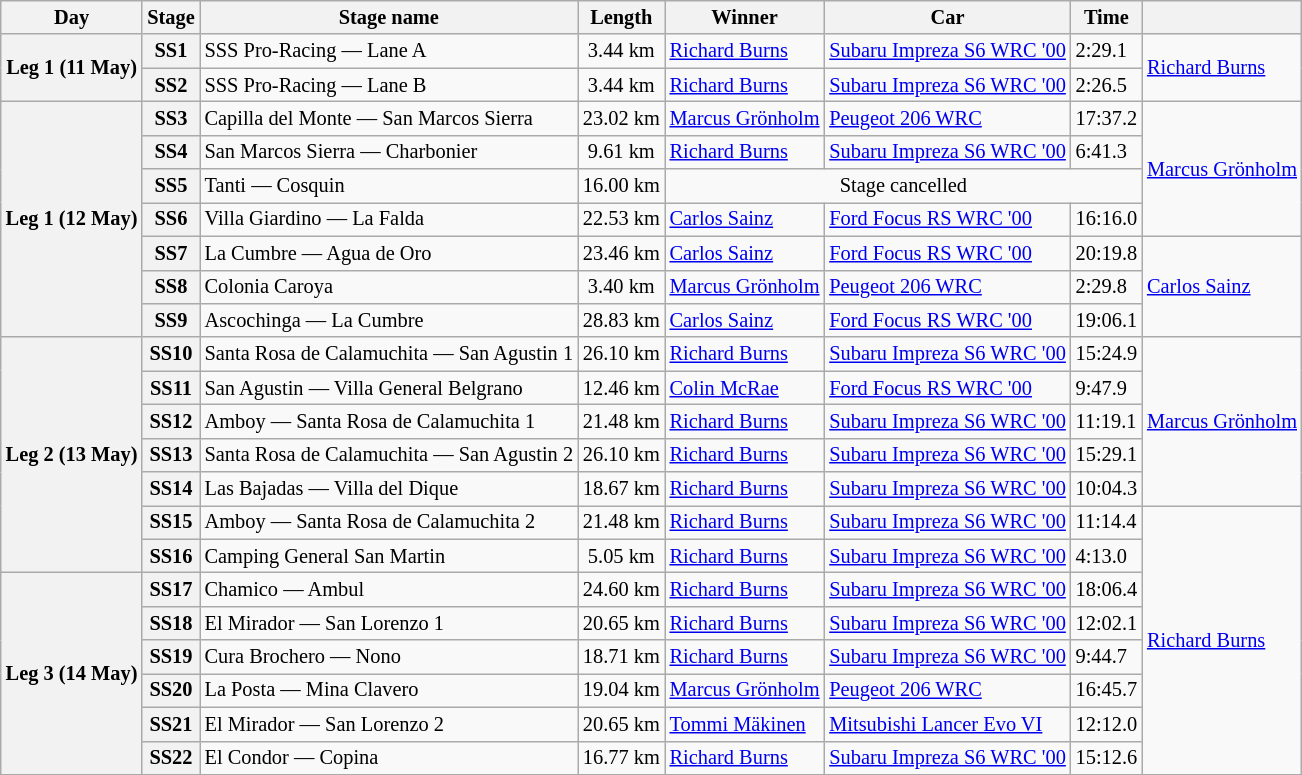<table class="wikitable" style="font-size: 85%;">
<tr>
<th>Day</th>
<th>Stage</th>
<th>Stage name</th>
<th>Length</th>
<th>Winner</th>
<th>Car</th>
<th>Time</th>
<th></th>
</tr>
<tr>
<th rowspan="2">Leg 1 (11 May)</th>
<th>SS1</th>
<td>SSS Pro-Racing — Lane A</td>
<td align="center">3.44 km</td>
<td> <a href='#'>Richard Burns</a></td>
<td><a href='#'>Subaru Impreza S6 WRC '00</a></td>
<td>2:29.1</td>
<td rowspan="2"> <a href='#'>Richard Burns</a></td>
</tr>
<tr>
<th>SS2</th>
<td>SSS Pro-Racing — Lane B</td>
<td align="center">3.44 km</td>
<td> <a href='#'>Richard Burns</a></td>
<td><a href='#'>Subaru Impreza S6 WRC '00</a></td>
<td>2:26.5</td>
</tr>
<tr>
<th rowspan="7">Leg 1 (12 May)</th>
<th>SS3</th>
<td>Capilla del Monte — San Marcos Sierra</td>
<td align="center">23.02 km</td>
<td> <a href='#'>Marcus Grönholm</a></td>
<td><a href='#'>Peugeot 206 WRC</a></td>
<td>17:37.2</td>
<td rowspan="4"> <a href='#'>Marcus Grönholm</a></td>
</tr>
<tr>
<th>SS4</th>
<td>San Marcos Sierra — Charbonier</td>
<td align="center">9.61 km</td>
<td> <a href='#'>Richard Burns</a></td>
<td><a href='#'>Subaru Impreza S6 WRC '00</a></td>
<td>6:41.3</td>
</tr>
<tr>
<th>SS5</th>
<td>Tanti — Cosquin</td>
<td align="center">16.00 km</td>
<td colspan="3" align="center">Stage cancelled</td>
</tr>
<tr>
<th>SS6</th>
<td>Villa Giardino — La Falda</td>
<td align="center">22.53 km</td>
<td> <a href='#'>Carlos Sainz</a></td>
<td><a href='#'>Ford Focus RS WRC '00</a></td>
<td>16:16.0</td>
</tr>
<tr>
<th>SS7</th>
<td>La Cumbre — Agua de Oro</td>
<td align="center">23.46 km</td>
<td> <a href='#'>Carlos Sainz</a></td>
<td><a href='#'>Ford Focus RS WRC '00</a></td>
<td>20:19.8</td>
<td rowspan="3"> <a href='#'>Carlos Sainz</a></td>
</tr>
<tr>
<th>SS8</th>
<td>Colonia Caroya</td>
<td align="center">3.40 km</td>
<td> <a href='#'>Marcus Grönholm</a></td>
<td><a href='#'>Peugeot 206 WRC</a></td>
<td>2:29.8</td>
</tr>
<tr>
<th>SS9</th>
<td>Ascochinga — La Cumbre</td>
<td align="center">28.83 km</td>
<td> <a href='#'>Carlos Sainz</a></td>
<td><a href='#'>Ford Focus RS WRC '00</a></td>
<td>19:06.1</td>
</tr>
<tr>
<th rowspan="7">Leg 2 (13 May)</th>
<th>SS10</th>
<td>Santa Rosa de Calamuchita — San Agustin 1</td>
<td align="center">26.10 km</td>
<td> <a href='#'>Richard Burns</a></td>
<td><a href='#'>Subaru Impreza S6 WRC '00</a></td>
<td>15:24.9</td>
<td rowspan="5"> <a href='#'>Marcus Grönholm</a></td>
</tr>
<tr>
<th>SS11</th>
<td>San Agustin — Villa General Belgrano</td>
<td align="center">12.46 km</td>
<td> <a href='#'>Colin McRae</a></td>
<td><a href='#'>Ford Focus RS WRC '00</a></td>
<td>9:47.9</td>
</tr>
<tr>
<th>SS12</th>
<td>Amboy — Santa Rosa de Calamuchita 1</td>
<td align="center">21.48 km</td>
<td> <a href='#'>Richard Burns</a></td>
<td><a href='#'>Subaru Impreza S6 WRC '00</a></td>
<td>11:19.1</td>
</tr>
<tr>
<th>SS13</th>
<td>Santa Rosa de Calamuchita — San Agustin 2</td>
<td align="center">26.10 km</td>
<td> <a href='#'>Richard Burns</a></td>
<td><a href='#'>Subaru Impreza S6 WRC '00</a></td>
<td>15:29.1</td>
</tr>
<tr>
<th>SS14</th>
<td>Las Bajadas — Villa del Dique</td>
<td align="center">18.67 km</td>
<td> <a href='#'>Richard Burns</a></td>
<td><a href='#'>Subaru Impreza S6 WRC '00</a></td>
<td>10:04.3</td>
</tr>
<tr>
<th>SS15</th>
<td>Amboy — Santa Rosa de Calamuchita 2</td>
<td align="center">21.48 km</td>
<td> <a href='#'>Richard Burns</a></td>
<td><a href='#'>Subaru Impreza S6 WRC '00</a></td>
<td>11:14.4</td>
<td rowspan="8"> <a href='#'>Richard Burns</a></td>
</tr>
<tr>
<th>SS16</th>
<td>Camping General San Martin</td>
<td align="center">5.05 km</td>
<td> <a href='#'>Richard Burns</a></td>
<td><a href='#'>Subaru Impreza S6 WRC '00</a></td>
<td>4:13.0</td>
</tr>
<tr>
<th rowspan="6">Leg 3 (14 May)</th>
<th>SS17</th>
<td>Chamico — Ambul</td>
<td align="center">24.60 km</td>
<td> <a href='#'>Richard Burns</a></td>
<td><a href='#'>Subaru Impreza S6 WRC '00</a></td>
<td>18:06.4</td>
</tr>
<tr>
<th>SS18</th>
<td>El Mirador — San Lorenzo 1</td>
<td align="center">20.65 km</td>
<td> <a href='#'>Richard Burns</a></td>
<td><a href='#'>Subaru Impreza S6 WRC '00</a></td>
<td>12:02.1</td>
</tr>
<tr>
<th>SS19</th>
<td>Cura Brochero — Nono</td>
<td align="center">18.71 km</td>
<td> <a href='#'>Richard Burns</a></td>
<td><a href='#'>Subaru Impreza S6 WRC '00</a></td>
<td>9:44.7</td>
</tr>
<tr>
<th>SS20</th>
<td>La Posta — Mina Clavero</td>
<td align="center">19.04 km</td>
<td> <a href='#'>Marcus Grönholm</a></td>
<td><a href='#'>Peugeot 206 WRC</a></td>
<td>16:45.7</td>
</tr>
<tr>
<th>SS21</th>
<td>El Mirador — San Lorenzo 2</td>
<td align="center">20.65 km</td>
<td> <a href='#'>Tommi Mäkinen</a></td>
<td><a href='#'>Mitsubishi Lancer Evo VI</a></td>
<td>12:12.0</td>
</tr>
<tr>
<th>SS22</th>
<td>El Condor — Copina</td>
<td align="center">16.77 km</td>
<td> <a href='#'>Richard Burns</a></td>
<td><a href='#'>Subaru Impreza S6 WRC '00</a></td>
<td>15:12.6</td>
</tr>
<tr>
</tr>
</table>
